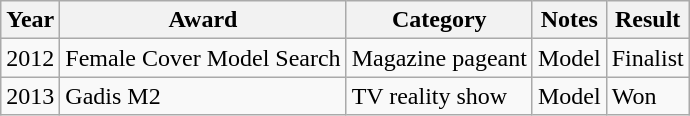<table class="wikitable">
<tr>
<th>Year</th>
<th>Award</th>
<th>Category</th>
<th>Notes</th>
<th>Result</th>
</tr>
<tr>
<td>2012</td>
<td>Female Cover Model Search</td>
<td>Magazine pageant</td>
<td>Model</td>
<td>Finalist</td>
</tr>
<tr>
<td>2013</td>
<td>Gadis M2</td>
<td>TV reality show</td>
<td>Model</td>
<td>Won</td>
</tr>
</table>
